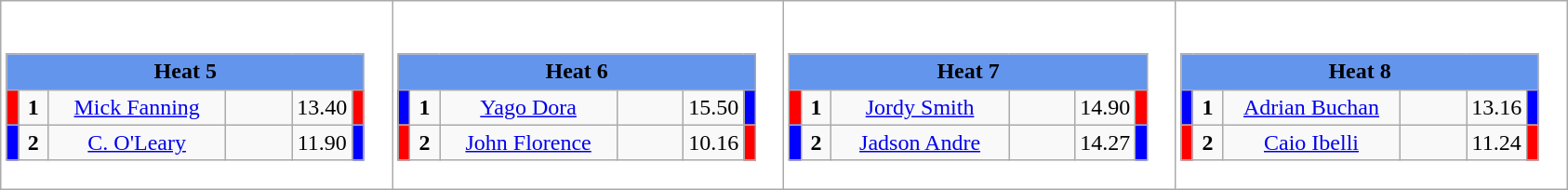<table class="wikitable" style="background:#fff;">
<tr>
<td><div><br><table class="wikitable">
<tr>
<td colspan="6"  style="text-align:center; background:#6495ed;"><strong>Heat 5</strong></td>
</tr>
<tr>
<td style="width:01px; background: #f00;"></td>
<td style="width:14px; text-align:center;"><strong>1</strong></td>
<td style="width:120px; text-align:center;"><a href='#'>Mick Fanning</a></td>
<td style="width:40px; text-align:center;"></td>
<td style="width:20px; text-align:center;">13.40</td>
<td style="width:01px; background: #f00;"></td>
</tr>
<tr>
<td style="width:01px; background: #00f;"></td>
<td style="width:14px; text-align:center;"><strong>2</strong></td>
<td style="width:120px; text-align:center;"><a href='#'>C. O'Leary</a></td>
<td style="width:40px; text-align:center;"></td>
<td style="width:20px; text-align:center;">11.90</td>
<td style="width:01px; background: #00f;"></td>
</tr>
</table>
</div></td>
<td><div><br><table class="wikitable">
<tr>
<td colspan="6"  style="text-align:center; background:#6495ed;"><strong>Heat 6</strong></td>
</tr>
<tr>
<td style="width:01px; background: #00f;"></td>
<td style="width:14px; text-align:center;"><strong>1</strong></td>
<td style="width:120px; text-align:center;"><a href='#'>Yago Dora</a></td>
<td style="width:40px; text-align:center;"></td>
<td style="width:20px; text-align:center;">15.50</td>
<td style="width:01px; background: #00f;"></td>
</tr>
<tr>
<td style="width:01px; background: #f00;"></td>
<td style="width:14px; text-align:center;"><strong>2</strong></td>
<td style="width:120px; text-align:center;"><a href='#'>John Florence</a></td>
<td style="width:40px; text-align:center;"></td>
<td style="width:20px; text-align:center;">10.16</td>
<td style="width:01px; background: #f00;"></td>
</tr>
</table>
</div></td>
<td><div><br><table class="wikitable">
<tr>
<td colspan="6"  style="text-align:center; background:#6495ed;"><strong>Heat 7</strong></td>
</tr>
<tr>
<td style="width:01px; background: #f00;"></td>
<td style="width:14px; text-align:center;"><strong>1</strong></td>
<td style="width:120px; text-align:center;"><a href='#'>Jordy Smith</a></td>
<td style="width:40px; text-align:center;"></td>
<td style="width:20px; text-align:center;">14.90</td>
<td style="width:01px; background: #f00;"></td>
</tr>
<tr>
<td style="width:01px; background: #00f;"></td>
<td style="width:14px; text-align:center;"><strong>2</strong></td>
<td style="width:120px; text-align:center;"><a href='#'>Jadson Andre</a></td>
<td style="width:40px; text-align:center;"></td>
<td style="width:20px; text-align:center;">14.27</td>
<td style="width:01px; background: #00f;"></td>
</tr>
</table>
</div></td>
<td><div><br><table class="wikitable">
<tr>
<td colspan="6"  style="text-align:center; background:#6495ed;"><strong>Heat 8</strong></td>
</tr>
<tr>
<td style="width:01px; background: #00f;"></td>
<td style="width:14px; text-align:center;"><strong>1</strong></td>
<td style="width:120px; text-align:center;"><a href='#'>Adrian Buchan</a></td>
<td style="width:40px; text-align:center;"></td>
<td style="width:20px; text-align:center;">13.16</td>
<td style="width:01px; background: #00f;"></td>
</tr>
<tr>
<td style="width:01px; background: #f00;"></td>
<td style="width:14px; text-align:center;"><strong>2</strong></td>
<td style="width:120px; text-align:center;"><a href='#'>Caio Ibelli</a></td>
<td style="width:40px; text-align:center;"></td>
<td style="width:20px; text-align:center;">11.24</td>
<td style="width:01px; background: #f00;"></td>
</tr>
</table>
</div></td>
</tr>
</table>
